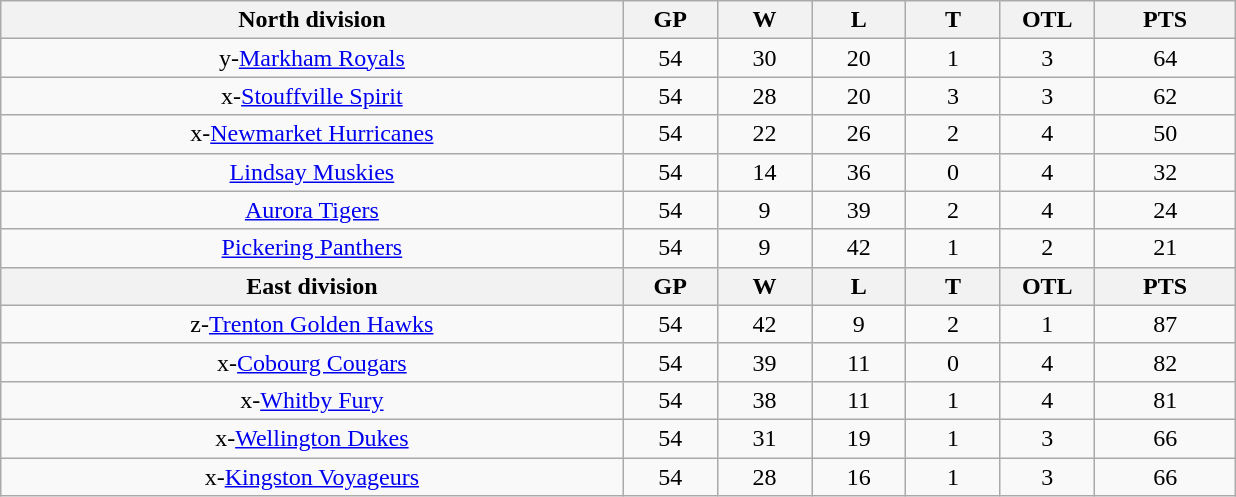<table class="wikitable" style="text-align:center">
<tr>
<th bgcolor="#DDDDFF" width="33%">North division</th>
<th bgcolor="#DDDDFF" width="5%">GP</th>
<th bgcolor="#DDDDFF" width="5%">W</th>
<th bgcolor="#DDDDFF" width="5%">L</th>
<th bgcolor="#DDDDFF" width="5%">T</th>
<th bgcolor="#DDDDFF" width="5%">OTL</th>
<th bgcolor="#DDDDFF" width="7.5%">PTS</th>
</tr>
<tr>
<td>y-<a href='#'>Markham Royals</a></td>
<td>54</td>
<td>30</td>
<td>20</td>
<td>1</td>
<td>3</td>
<td>64</td>
</tr>
<tr>
<td>x-<a href='#'>Stouffville Spirit</a></td>
<td>54</td>
<td>28</td>
<td>20</td>
<td>3</td>
<td>3</td>
<td>62</td>
</tr>
<tr>
<td>x-<a href='#'>Newmarket Hurricanes</a></td>
<td>54</td>
<td>22</td>
<td>26</td>
<td>2</td>
<td>4</td>
<td>50</td>
</tr>
<tr>
<td><a href='#'>Lindsay Muskies</a></td>
<td>54</td>
<td>14</td>
<td>36</td>
<td>0</td>
<td>4</td>
<td>32</td>
</tr>
<tr>
<td><a href='#'>Aurora Tigers</a></td>
<td>54</td>
<td>9</td>
<td>39</td>
<td>2</td>
<td>4</td>
<td>24</td>
</tr>
<tr>
<td><a href='#'>Pickering Panthers</a></td>
<td>54</td>
<td>9</td>
<td>42</td>
<td>1</td>
<td>2</td>
<td>21</td>
</tr>
<tr>
<th bgcolor="#DDDDFF" width="33%">East division</th>
<th bgcolor="#DDDDFF" width="5%">GP</th>
<th bgcolor="#DDDDFF" width="5%">W</th>
<th bgcolor="#DDDDFF" width="5%">L</th>
<th bgcolor="#DDDDFF" width="5%">T</th>
<th bgcolor="#DDDDFF" width="5%">OTL</th>
<th bgcolor="#DDDDFF" width="7.5%">PTS</th>
</tr>
<tr>
<td>z-<a href='#'>Trenton Golden Hawks</a></td>
<td>54</td>
<td>42</td>
<td>9</td>
<td>2</td>
<td>1</td>
<td>87</td>
</tr>
<tr>
<td>x-<a href='#'>Cobourg Cougars</a></td>
<td>54</td>
<td>39</td>
<td>11</td>
<td>0</td>
<td>4</td>
<td>82</td>
</tr>
<tr>
<td>x-<a href='#'>Whitby Fury</a></td>
<td>54</td>
<td>38</td>
<td>11</td>
<td>1</td>
<td>4</td>
<td>81</td>
</tr>
<tr>
<td>x-<a href='#'>Wellington Dukes</a></td>
<td>54</td>
<td>31</td>
<td>19</td>
<td>1</td>
<td>3</td>
<td>66</td>
</tr>
<tr>
<td>x-<a href='#'>Kingston Voyageurs</a></td>
<td>54</td>
<td>28</td>
<td>16</td>
<td>1</td>
<td>3</td>
<td>66</td>
</tr>
</table>
